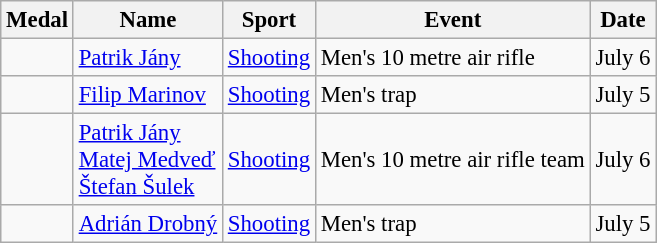<table class="wikitable sortable" style="font-size: 95%;">
<tr>
<th>Medal</th>
<th>Name</th>
<th>Sport</th>
<th>Event</th>
<th>Date</th>
</tr>
<tr>
<td></td>
<td><a href='#'>Patrik Jány</a></td>
<td><a href='#'>Shooting</a></td>
<td>Men's 10 metre air rifle</td>
<td>July 6</td>
</tr>
<tr>
<td></td>
<td><a href='#'>Filip Marinov</a></td>
<td><a href='#'>Shooting</a></td>
<td>Men's trap</td>
<td>July 5</td>
</tr>
<tr>
<td></td>
<td><a href='#'>Patrik Jány</a><br><a href='#'>Matej Medveď</a><br><a href='#'>Štefan Šulek</a></td>
<td><a href='#'>Shooting</a></td>
<td>Men's 10 metre air rifle team</td>
<td>July 6</td>
</tr>
<tr>
<td></td>
<td><a href='#'>Adrián Drobný</a></td>
<td><a href='#'>Shooting</a></td>
<td>Men's trap</td>
<td>July 5</td>
</tr>
</table>
